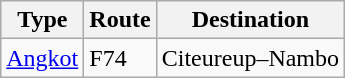<table class="wikitable">
<tr>
<th>Type</th>
<th>Route</th>
<th>Destination</th>
</tr>
<tr>
<td><a href='#'>Angkot</a></td>
<td>F74</td>
<td>Citeureup–Nambo</td>
</tr>
</table>
